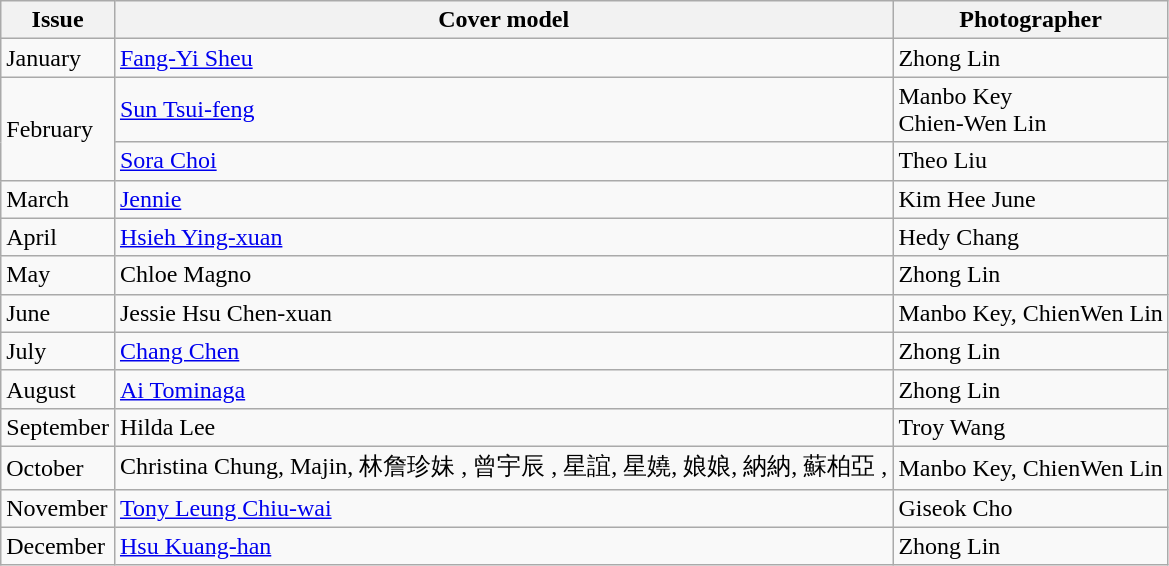<table class="wikitable">
<tr>
<th>Issue</th>
<th>Cover model</th>
<th>Photographer</th>
</tr>
<tr>
<td>January</td>
<td><a href='#'>Fang-Yi Sheu</a></td>
<td>Zhong Lin</td>
</tr>
<tr>
<td rowspan = 2>February</td>
<td><a href='#'>Sun Tsui-feng</a></td>
<td>Manbo Key <br> Chien-Wen Lin</td>
</tr>
<tr>
<td><a href='#'>Sora Choi</a></td>
<td>Theo Liu</td>
</tr>
<tr>
<td>March</td>
<td><a href='#'>Jennie</a></td>
<td>Kim Hee June</td>
</tr>
<tr>
<td>April</td>
<td><a href='#'>Hsieh Ying-xuan</a></td>
<td>Hedy Chang</td>
</tr>
<tr>
<td>May</td>
<td>Chloe Magno</td>
<td>Zhong Lin</td>
</tr>
<tr>
<td>June</td>
<td>Jessie Hsu Chen-xuan</td>
<td>Manbo Key, ChienWen Lin</td>
</tr>
<tr>
<td>July</td>
<td><a href='#'>Chang Chen</a></td>
<td>Zhong Lin</td>
</tr>
<tr>
<td>August</td>
<td><a href='#'>Ai Tominaga</a></td>
<td>Zhong Lin</td>
</tr>
<tr>
<td>September</td>
<td>Hilda Lee</td>
<td>Troy Wang</td>
</tr>
<tr>
<td>October</td>
<td>Christina Chung, Majin, 林詹珍妹 , 曾宇辰 , 星誼, 星嬈, 娘娘, 納納, 蘇柏亞 ,</td>
<td>Manbo Key, ChienWen Lin</td>
</tr>
<tr>
<td>November</td>
<td><a href='#'>Tony Leung Chiu-wai</a></td>
<td>Giseok Cho</td>
</tr>
<tr>
<td>December</td>
<td><a href='#'>Hsu Kuang-han</a></td>
<td>Zhong Lin</td>
</tr>
</table>
